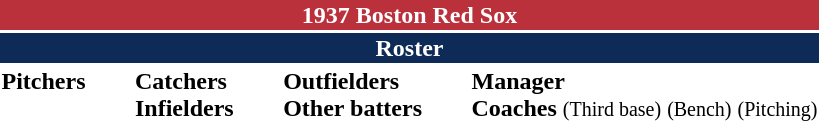<table class="toccolours" style="text-align: left;">
<tr>
<th colspan="10" style="background-color: #ba313c; color: white; text-align: center;">1937 Boston Red Sox</th>
</tr>
<tr>
<td colspan="10" style="background-color: #0d2b56; color: white; text-align: center;"><strong>Roster</strong></td>
</tr>
<tr>
<td valign="top"><strong>Pitchers</strong><br>



 






</td>
<td width="25px"></td>
<td valign="top"><strong>Catchers</strong><br>



<strong>Infielders</strong>





</td>
<td width="25px"></td>
<td valign="top"><strong>Outfielders</strong><br>





<strong>Other batters</strong>

</td>
<td width="25px"></td>
<td valign="top"><strong>Manager</strong><br>
<strong>Coaches</strong>
 <small>(Third base)</small>
 <small>(Bench)</small>
 <small>(Pitching)</small></td>
</tr>
<tr>
</tr>
</table>
